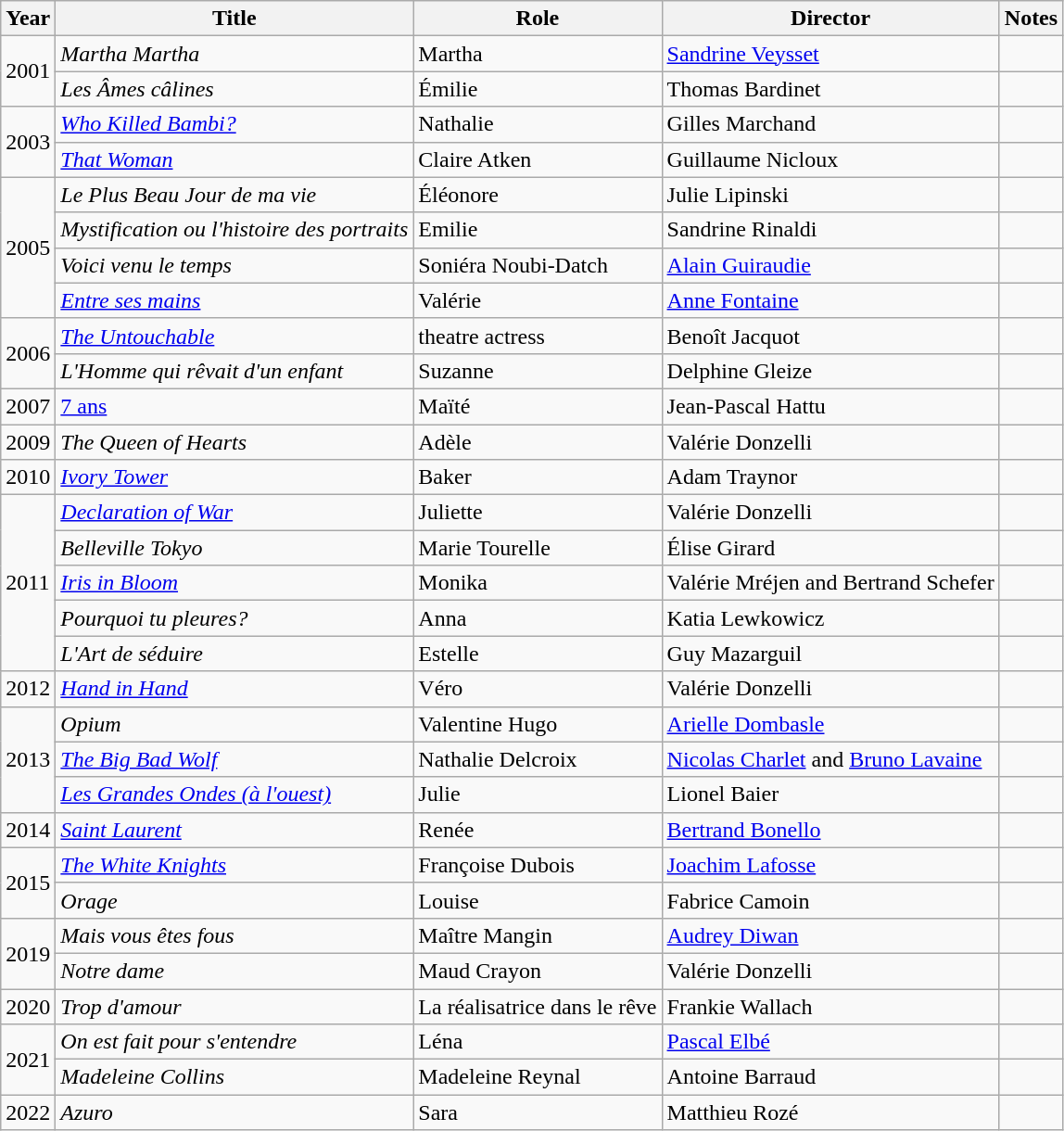<table class="wikitable sortable">
<tr>
<th>Year</th>
<th>Title</th>
<th>Role</th>
<th>Director</th>
<th class="unsortable">Notes</th>
</tr>
<tr>
<td rowspan="2">2001</td>
<td><em>Martha Martha</em></td>
<td>Martha</td>
<td><a href='#'>Sandrine Veysset</a></td>
<td></td>
</tr>
<tr>
<td><em>Les Âmes câlines</em></td>
<td>Émilie</td>
<td>Thomas Bardinet</td>
<td></td>
</tr>
<tr>
<td rowspan="2">2003</td>
<td><em><a href='#'>Who Killed Bambi?</a></em></td>
<td>Nathalie</td>
<td>Gilles Marchand</td>
<td></td>
</tr>
<tr>
<td><em><a href='#'>That Woman</a></em></td>
<td>Claire Atken</td>
<td>Guillaume Nicloux</td>
<td></td>
</tr>
<tr>
<td rowspan="4">2005</td>
<td><em>Le Plus Beau Jour de ma vie</em></td>
<td>Éléonore</td>
<td>Julie Lipinski</td>
<td></td>
</tr>
<tr>
<td><em>Mystification ou l'histoire des portraits</em></td>
<td>Emilie</td>
<td>Sandrine Rinaldi</td>
<td></td>
</tr>
<tr>
<td><em>Voici venu le temps</em></td>
<td>Soniéra Noubi-Datch</td>
<td><a href='#'>Alain Guiraudie</a></td>
<td></td>
</tr>
<tr>
<td><em><a href='#'>Entre ses mains</a></em></td>
<td>Valérie</td>
<td><a href='#'>Anne Fontaine</a></td>
<td></td>
</tr>
<tr>
<td rowspan="2">2006</td>
<td><em><a href='#'>The Untouchable</a></em></td>
<td>theatre actress</td>
<td>Benoît Jacquot</td>
<td></td>
</tr>
<tr>
<td><em>L'Homme qui rêvait d'un enfant</em></td>
<td>Suzanne</td>
<td>Delphine Gleize</td>
<td></td>
</tr>
<tr>
<td>2007</td>
<td><a href='#'>7 ans</a></td>
<td>Maïté</td>
<td>Jean-Pascal Hattu</td>
<td></td>
</tr>
<tr>
<td>2009</td>
<td><em>The Queen of Hearts</em></td>
<td>Adèle</td>
<td>Valérie Donzelli</td>
<td></td>
</tr>
<tr>
<td>2010</td>
<td><em><a href='#'>Ivory Tower</a></em></td>
<td>Baker</td>
<td>Adam Traynor</td>
<td></td>
</tr>
<tr>
<td rowspan="5">2011</td>
<td><em><a href='#'>Declaration of War</a></em></td>
<td>Juliette</td>
<td>Valérie Donzelli</td>
<td></td>
</tr>
<tr>
<td><em>Belleville Tokyo</em></td>
<td>Marie Tourelle</td>
<td>Élise Girard</td>
<td></td>
</tr>
<tr>
<td><em><a href='#'>Iris in Bloom</a></em></td>
<td>Monika</td>
<td>Valérie Mréjen and Bertrand Schefer</td>
<td></td>
</tr>
<tr>
<td><em>Pourquoi tu pleures?</em></td>
<td>Anna</td>
<td>Katia Lewkowicz</td>
<td></td>
</tr>
<tr>
<td><em>L'Art de séduire</em></td>
<td>Estelle</td>
<td>Guy Mazarguil</td>
<td></td>
</tr>
<tr>
<td>2012</td>
<td><em><a href='#'>Hand in Hand</a></em></td>
<td>Véro</td>
<td>Valérie Donzelli</td>
<td></td>
</tr>
<tr>
<td rowspan="3">2013</td>
<td><em>Opium</em></td>
<td>Valentine Hugo</td>
<td><a href='#'>Arielle Dombasle</a></td>
<td></td>
</tr>
<tr>
<td><em><a href='#'>The Big Bad Wolf</a></em></td>
<td>Nathalie Delcroix</td>
<td><a href='#'>Nicolas Charlet</a> and <a href='#'>Bruno Lavaine</a></td>
<td></td>
</tr>
<tr>
<td><em><a href='#'>Les Grandes Ondes (à l'ouest)</a></em></td>
<td>Julie</td>
<td>Lionel Baier</td>
<td></td>
</tr>
<tr>
<td>2014</td>
<td><em><a href='#'>Saint Laurent</a></em></td>
<td>Renée</td>
<td><a href='#'>Bertrand Bonello</a></td>
<td></td>
</tr>
<tr>
<td rowspan="2">2015</td>
<td><em><a href='#'>The White Knights</a></em></td>
<td>Françoise Dubois</td>
<td><a href='#'>Joachim Lafosse</a></td>
<td></td>
</tr>
<tr>
<td><em>Orage</em></td>
<td>Louise</td>
<td>Fabrice Camoin</td>
<td></td>
</tr>
<tr>
<td rowspan="2">2019</td>
<td><em>Mais vous êtes fous</em></td>
<td>Maître Mangin</td>
<td><a href='#'>Audrey Diwan</a></td>
<td></td>
</tr>
<tr>
<td><em>Notre dame</em></td>
<td>Maud Crayon</td>
<td>Valérie Donzelli</td>
<td></td>
</tr>
<tr>
<td>2020</td>
<td><em>Trop d'amour</em></td>
<td>La réalisatrice dans le rêve</td>
<td>Frankie Wallach</td>
<td></td>
</tr>
<tr>
<td rowspan="2">2021</td>
<td><em>On est fait pour s'entendre</em></td>
<td>Léna</td>
<td><a href='#'>Pascal Elbé</a></td>
<td></td>
</tr>
<tr>
<td><em>Madeleine Collins</em></td>
<td>Madeleine Reynal</td>
<td>Antoine Barraud</td>
<td></td>
</tr>
<tr>
<td>2022</td>
<td><em>Azuro</em></td>
<td>Sara</td>
<td>Matthieu Rozé</td>
<td></td>
</tr>
</table>
